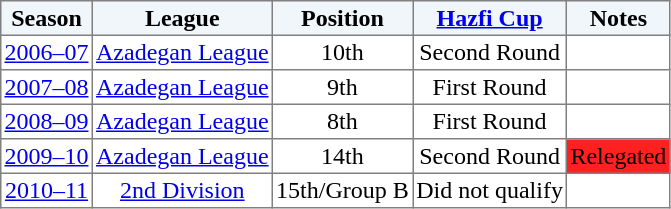<table border="1" cellpadding="2" style="border-collapse:collapse; text-align:center; font-size:normal;">
<tr style="background:#f0f6fa;">
<th>Season</th>
<th>League</th>
<th>Position</th>
<th><a href='#'>Hazfi Cup</a></th>
<th>Notes</th>
</tr>
<tr>
<td><a href='#'>2006–07</a></td>
<td><a href='#'>Azadegan League</a></td>
<td>10th</td>
<td>Second Round</td>
<td></td>
</tr>
<tr>
<td><a href='#'>2007–08</a></td>
<td><a href='#'>Azadegan League</a></td>
<td>9th</td>
<td>First Round</td>
<td></td>
</tr>
<tr>
<td><a href='#'>2008–09</a></td>
<td><a href='#'>Azadegan League</a></td>
<td>8th</td>
<td>First Round</td>
<td></td>
</tr>
<tr>
<td><a href='#'>2009–10</a></td>
<td><a href='#'>Azadegan League</a></td>
<td>14th</td>
<td>Second Round</td>
<td bgcolor=FF2020>Relegated</td>
</tr>
<tr>
<td><a href='#'>2010–11</a></td>
<td><a href='#'>2nd Division</a></td>
<td>15th/Group B</td>
<td>Did not qualify</td>
<td></td>
</tr>
</table>
